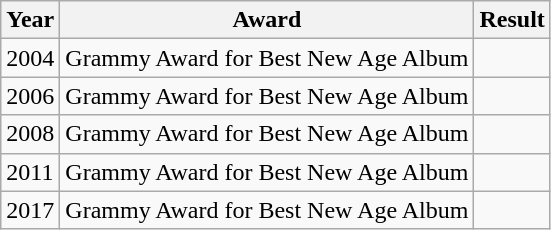<table class="wikitable">
<tr>
<th>Year</th>
<th>Award</th>
<th>Result</th>
</tr>
<tr>
<td>2004</td>
<td>Grammy Award for Best New Age Album</td>
<td></td>
</tr>
<tr>
<td>2006</td>
<td>Grammy Award for Best New Age Album</td>
<td></td>
</tr>
<tr>
<td>2008</td>
<td>Grammy Award for Best New Age Album</td>
<td></td>
</tr>
<tr>
<td>2011</td>
<td>Grammy Award for Best New Age Album</td>
<td></td>
</tr>
<tr>
<td>2017</td>
<td>Grammy Award for Best New Age Album</td>
<td></td>
</tr>
</table>
